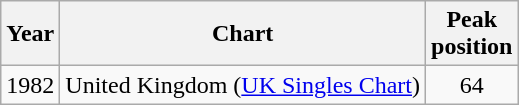<table class="wikitable">
<tr>
<th>Year</th>
<th>Chart</th>
<th>Peak<br>position</th>
</tr>
<tr>
<td align="center">1982</td>
<td align="left">United Kingdom (<a href='#'>UK Singles Chart</a>)</td>
<td align="center">64</td>
</tr>
</table>
